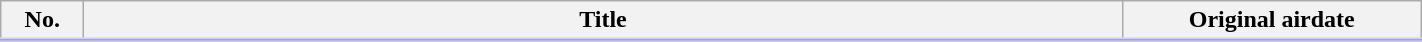<table class="wikitable" style="width:75%; margin:auto; background:#FFF;">
<tr style="border-bottom: 3px solid #CCF">
<th style="width:3em;">No.</th>
<th>Title</th>
<th style="width:12em;">Original airdate</th>
</tr>
<tr>
</tr>
</table>
